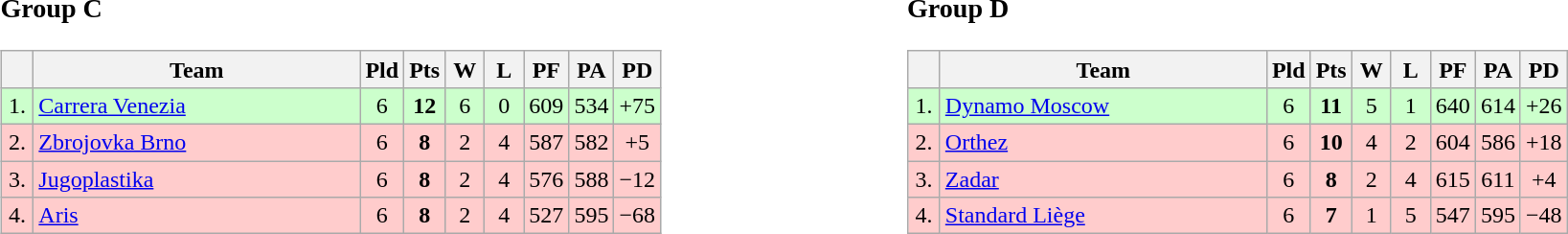<table>
<tr>
<td style="vertical-align:top; width:33%;"><br><h3>Group C</h3><table class="wikitable" style="text-align:center">
<tr>
<th width=15></th>
<th width=220>Team</th>
<th width=20>Pld</th>
<th width=20>Pts</th>
<th width=20>W</th>
<th width=20>L</th>
<th width=20>PF</th>
<th width=20>PA</th>
<th width=20>PD</th>
</tr>
<tr style="background: #ccffcc;">
<td>1.</td>
<td align=left> <a href='#'>Carrera Venezia</a></td>
<td>6</td>
<td><strong>12</strong></td>
<td>6</td>
<td>0</td>
<td>609</td>
<td>534</td>
<td>+75</td>
</tr>
<tr style="background: #ffcccc;">
<td>2.</td>
<td align=left> <a href='#'>Zbrojovka Brno</a></td>
<td>6</td>
<td><strong>8</strong></td>
<td>2</td>
<td>4</td>
<td>587</td>
<td>582</td>
<td>+5</td>
</tr>
<tr style="background: #ffcccc;">
<td>3.</td>
<td align=left> <a href='#'>Jugoplastika</a></td>
<td>6</td>
<td><strong>8</strong></td>
<td>2</td>
<td>4</td>
<td>576</td>
<td>588</td>
<td>−12</td>
</tr>
<tr style="background: #ffcccc;">
<td>4.</td>
<td align=left> <a href='#'>Aris</a></td>
<td>6</td>
<td><strong>8</strong></td>
<td>2</td>
<td>4</td>
<td>527</td>
<td>595</td>
<td>−68</td>
</tr>
</table>
</td>
<td style="vertical-align:top; width:33%;"><br><h3>Group D</h3><table class="wikitable" style="text-align:center">
<tr>
<th width=15></th>
<th width=220>Team</th>
<th width=20>Pld</th>
<th width=20>Pts</th>
<th width=20>W</th>
<th width=20>L</th>
<th width=20>PF</th>
<th width=20>PA</th>
<th width=20>PD</th>
</tr>
<tr style="background: #ccffcc;">
<td>1.</td>
<td align=left> <a href='#'>Dynamo Moscow</a></td>
<td>6</td>
<td><strong>11</strong></td>
<td>5</td>
<td>1</td>
<td>640</td>
<td>614</td>
<td>+26</td>
</tr>
<tr style="background: #ffcccc;">
<td>2.</td>
<td align=left> <a href='#'>Orthez</a></td>
<td>6</td>
<td><strong>10</strong></td>
<td>4</td>
<td>2</td>
<td>604</td>
<td>586</td>
<td>+18</td>
</tr>
<tr style="background: #ffcccc;">
<td>3.</td>
<td align=left> <a href='#'>Zadar</a></td>
<td>6</td>
<td><strong>8</strong></td>
<td>2</td>
<td>4</td>
<td>615</td>
<td>611</td>
<td>+4</td>
</tr>
<tr style="background: #ffcccc;">
<td>4.</td>
<td align=left> <a href='#'>Standard Liège</a></td>
<td>6</td>
<td><strong>7</strong></td>
<td>1</td>
<td>5</td>
<td>547</td>
<td>595</td>
<td>−48</td>
</tr>
</table>
</td>
</tr>
</table>
